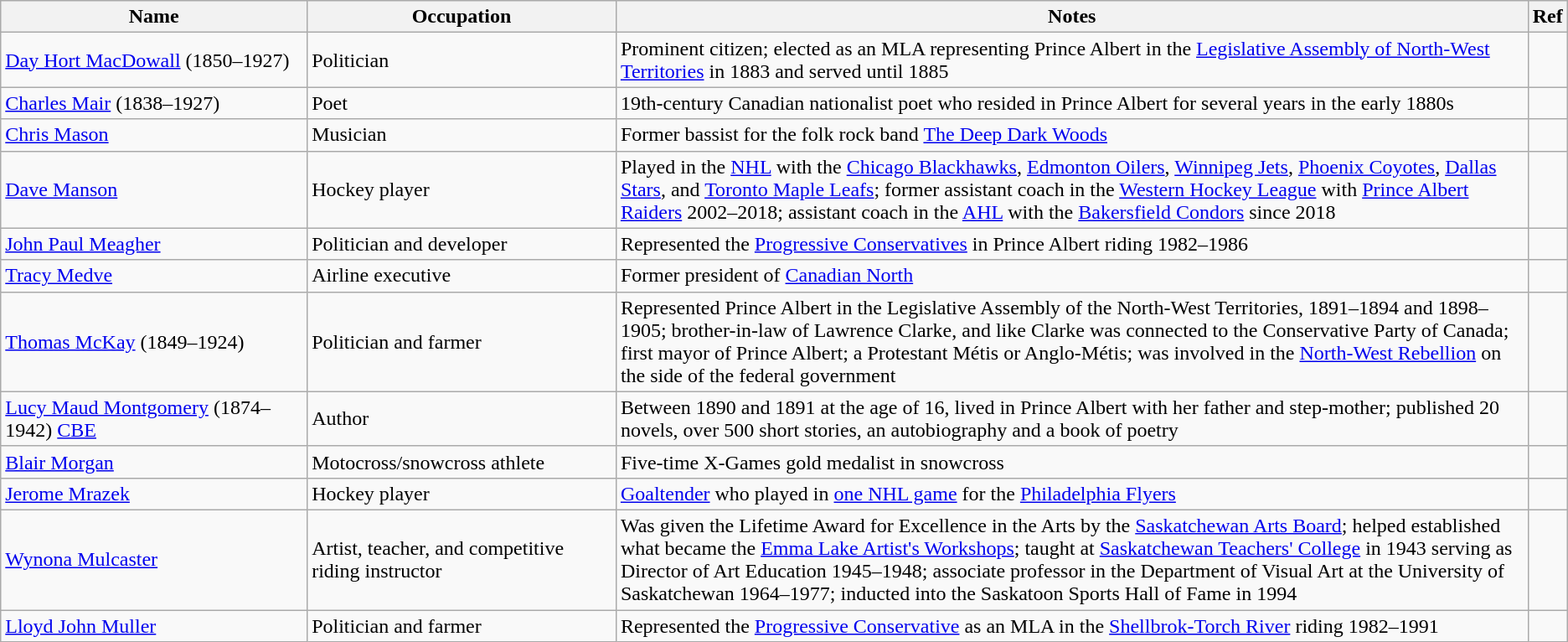<table class="wikitable sortable">
<tr align=left>
<th style="width:20%;">Name</th>
<th style="width:20%;">Occupation</th>
<th style="width:60%;">Notes</th>
<th style="width:20%;">Ref</th>
</tr>
<tr>
<td><a href='#'>Day Hort MacDowall</a> (1850–1927)</td>
<td>Politician</td>
<td>Prominent citizen; elected as an MLA representing Prince Albert in the <a href='#'>Legislative Assembly of North-West Territories</a> in 1883 and served until 1885</td>
<td></td>
</tr>
<tr>
<td><a href='#'>Charles Mair</a> (1838–1927)</td>
<td>Poet</td>
<td>19th-century Canadian nationalist poet who resided in Prince Albert for several years in the early 1880s</td>
<td></td>
</tr>
<tr>
<td><a href='#'>Chris Mason</a></td>
<td>Musician</td>
<td>Former bassist for the folk rock band <a href='#'>The Deep Dark Woods</a></td>
<td></td>
</tr>
<tr>
<td><a href='#'>Dave Manson</a></td>
<td>Hockey player</td>
<td>Played in the <a href='#'>NHL</a> with the <a href='#'>Chicago Blackhawks</a>, <a href='#'>Edmonton Oilers</a>, <a href='#'>Winnipeg Jets</a>, <a href='#'>Phoenix Coyotes</a>, <a href='#'>Dallas Stars</a>, and <a href='#'>Toronto Maple Leafs</a>; former assistant coach in the <a href='#'>Western Hockey League</a> with <a href='#'>Prince Albert Raiders</a> 2002–2018; assistant coach in the <a href='#'>AHL</a> with the <a href='#'>Bakersfield Condors</a> since 2018</td>
<td></td>
</tr>
<tr>
<td><a href='#'>John Paul Meagher</a></td>
<td>Politician and developer</td>
<td>Represented the <a href='#'>Progressive Conservatives</a> in Prince Albert riding 1982–1986</td>
<td></td>
</tr>
<tr>
<td><a href='#'>Tracy Medve</a></td>
<td>Airline executive</td>
<td>Former president of <a href='#'>Canadian North</a></td>
<td></td>
</tr>
<tr>
<td><a href='#'>Thomas McKay</a> (1849–1924)</td>
<td>Politician and farmer</td>
<td>Represented Prince Albert in the Legislative Assembly of the North-West Territories, 1891–1894 and 1898–1905; brother-in-law of Lawrence Clarke, and like Clarke was connected to the Conservative Party of Canada; first mayor of Prince Albert; a Protestant Métis or Anglo-Métis; was involved in the <a href='#'>North-West Rebellion</a> on the side of the federal government</td>
<td></td>
</tr>
<tr>
<td><a href='#'>Lucy Maud Montgomery</a> (1874–1942) <a href='#'>CBE</a></td>
<td>Author</td>
<td>Between 1890 and 1891 at the age of 16, lived in Prince Albert with her father and step-mother; published 20 novels, over 500 short stories, an autobiography and a book of poetry</td>
<td></td>
</tr>
<tr>
<td><a href='#'>Blair Morgan</a></td>
<td>Motocross/snowcross athlete</td>
<td>Five-time X-Games gold medalist in snowcross</td>
<td></td>
</tr>
<tr>
<td><a href='#'>Jerome Mrazek</a></td>
<td>Hockey player</td>
<td><a href='#'>Goaltender</a> who played in <a href='#'>one NHL game</a> for the <a href='#'>Philadelphia Flyers</a></td>
<td></td>
</tr>
<tr>
<td><a href='#'>Wynona Mulcaster</a></td>
<td>Artist, teacher, and competitive riding instructor</td>
<td>Was given the Lifetime Award for Excellence in the Arts by the <a href='#'>Saskatchewan Arts Board</a>; helped established what became the <a href='#'>Emma Lake Artist's Workshops</a>; taught at <a href='#'>Saskatchewan Teachers' College</a> in 1943 serving as Director of Art Education 1945–1948; associate professor in the Department of Visual Art at the University of Saskatchewan  1964–1977; inducted into the Saskatoon Sports Hall of Fame in 1994</td>
<td></td>
</tr>
<tr>
<td><a href='#'>Lloyd John Muller</a></td>
<td>Politician and farmer</td>
<td>Represented the <a href='#'>Progressive Conservative</a> as an MLA in the <a href='#'>Shellbrok-Torch River</a> riding 1982–1991</td>
<td></td>
</tr>
</table>
